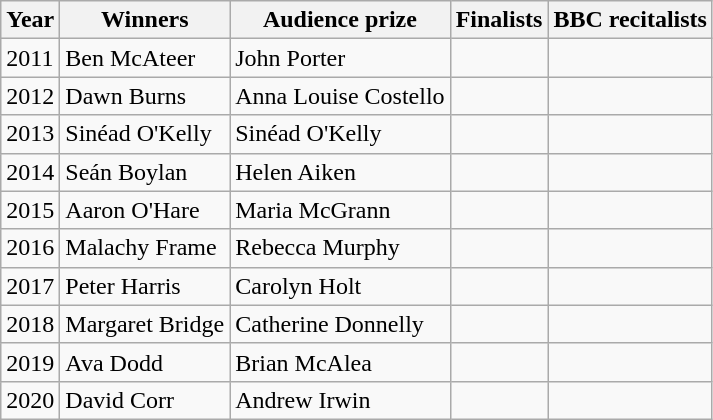<table class="wikitable">
<tr>
<th>Year</th>
<th>Winners</th>
<th>Audience prize</th>
<th>Finalists</th>
<th>BBC recitalists</th>
</tr>
<tr>
<td>2011</td>
<td>Ben McAteer</td>
<td>John Porter</td>
<td></td>
<td></td>
</tr>
<tr>
<td>2012</td>
<td>Dawn Burns</td>
<td>Anna Louise Costello</td>
<td></td>
<td></td>
</tr>
<tr>
<td>2013</td>
<td>Sinéad O'Kelly</td>
<td>Sinéad O'Kelly</td>
<td></td>
<td></td>
</tr>
<tr>
<td>2014</td>
<td>Seán Boylan</td>
<td>Helen Aiken</td>
<td></td>
<td></td>
</tr>
<tr>
<td>2015</td>
<td>Aaron O'Hare</td>
<td>Maria McGrann</td>
<td></td>
<td></td>
</tr>
<tr>
<td>2016</td>
<td>Malachy Frame</td>
<td>Rebecca Murphy</td>
<td></td>
<td></td>
</tr>
<tr>
<td>2017</td>
<td>Peter Harris</td>
<td>Carolyn Holt</td>
<td></td>
<td></td>
</tr>
<tr>
<td>2018</td>
<td>Margaret Bridge</td>
<td>Catherine Donnelly</td>
<td></td>
<td></td>
</tr>
<tr>
<td>2019</td>
<td>Ava Dodd</td>
<td>Brian McAlea</td>
<td></td>
<td></td>
</tr>
<tr>
<td>2020</td>
<td>David Corr</td>
<td>Andrew Irwin</td>
<td></td>
<td></td>
</tr>
</table>
